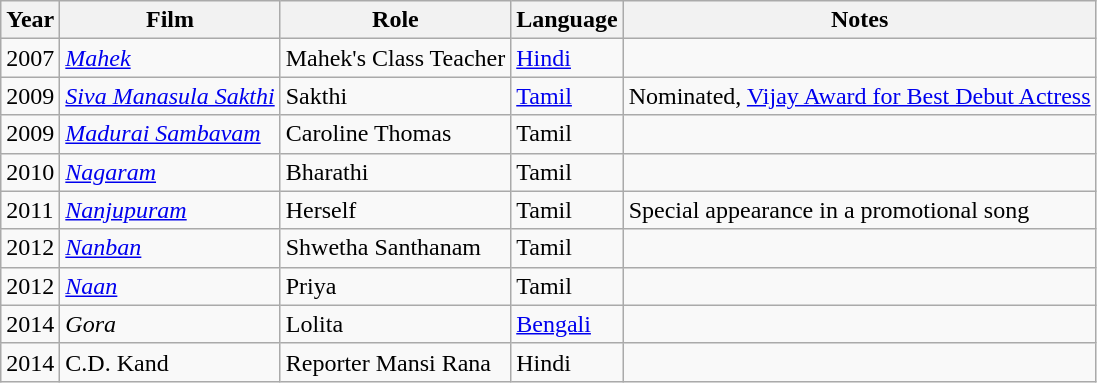<table class="wikitable sortable">
<tr>
<th>Year</th>
<th>Film</th>
<th>Role</th>
<th>Language</th>
<th>Notes</th>
</tr>
<tr>
<td>2007</td>
<td><em><a href='#'>Mahek</a></em></td>
<td>Mahek's Class Teacher</td>
<td><a href='#'>Hindi</a></td>
<td></td>
</tr>
<tr>
<td>2009</td>
<td><em><a href='#'>Siva Manasula Sakthi</a></em></td>
<td>Sakthi</td>
<td><a href='#'>Tamil</a></td>
<td>Nominated, <a href='#'>Vijay Award for Best Debut Actress</a></td>
</tr>
<tr>
<td>2009</td>
<td><em><a href='#'>Madurai Sambavam</a></em></td>
<td>Caroline Thomas</td>
<td>Tamil</td>
<td></td>
</tr>
<tr>
<td>2010</td>
<td><em><a href='#'>Nagaram</a></em></td>
<td>Bharathi</td>
<td>Tamil</td>
<td></td>
</tr>
<tr>
<td>2011</td>
<td><em><a href='#'>Nanjupuram</a></em></td>
<td>Herself</td>
<td>Tamil</td>
<td>Special appearance in a promotional song</td>
</tr>
<tr>
<td>2012</td>
<td><em><a href='#'>Nanban</a></em></td>
<td>Shwetha Santhanam</td>
<td>Tamil</td>
<td></td>
</tr>
<tr>
<td>2012</td>
<td><em><a href='#'>Naan</a></em></td>
<td>Priya</td>
<td>Tamil</td>
<td></td>
</tr>
<tr>
<td>2014</td>
<td><em>Gora</em></td>
<td>Lolita</td>
<td><a href='#'>Bengali</a></td>
<td></td>
</tr>
<tr>
<td>2014</td>
<td>C.D. Kand</td>
<td>Reporter Mansi Rana</td>
<td>Hindi</td>
<td></td>
</tr>
</table>
